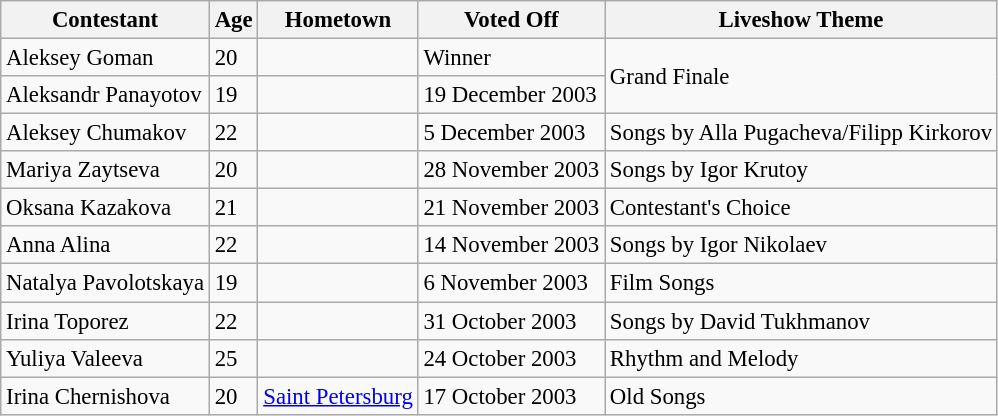<table class="wikitable" style="font-size:95%;">
<tr>
<th>Contestant</th>
<th>Age</th>
<th>Hometown</th>
<th>Voted Off</th>
<th>Liveshow Theme</th>
</tr>
<tr>
<td>Aleksey Goman</td>
<td>20</td>
<td></td>
<td>Winner</td>
<td rowspan="2">Grand Finale</td>
</tr>
<tr>
<td>Aleksandr Panayotov</td>
<td>19</td>
<td></td>
<td>19 December 2003</td>
</tr>
<tr>
<td>Aleksey Chumakov</td>
<td>22</td>
<td></td>
<td>5 December 2003</td>
<td>Songs by Alla Pugacheva/Filipp Kirkorov</td>
</tr>
<tr>
<td>Mariya Zaytseva</td>
<td>20</td>
<td></td>
<td>28 November 2003</td>
<td>Songs by Igor Krutoy</td>
</tr>
<tr>
<td>Oksana Kazakova</td>
<td>21</td>
<td></td>
<td>21 November 2003</td>
<td>Contestant's Choice</td>
</tr>
<tr>
<td>Anna Alina</td>
<td>22</td>
<td></td>
<td>14 November 2003</td>
<td>Songs by Igor Nikolaev</td>
</tr>
<tr>
<td>Natalya Pavolotskaya</td>
<td>19</td>
<td></td>
<td>6 November 2003</td>
<td>Film Songs</td>
</tr>
<tr>
<td>Irina Toporez</td>
<td>22</td>
<td></td>
<td>31 October 2003</td>
<td>Songs by David Tukhmanov</td>
</tr>
<tr>
<td>Yuliya Valeeva</td>
<td>25</td>
<td></td>
<td>24 October 2003</td>
<td>Rhythm and Melody</td>
</tr>
<tr>
<td>Irina Chernishova</td>
<td>20</td>
<td><a href='#'>Saint Petersburg</a></td>
<td>17 October 2003</td>
<td>Old Songs</td>
</tr>
</table>
